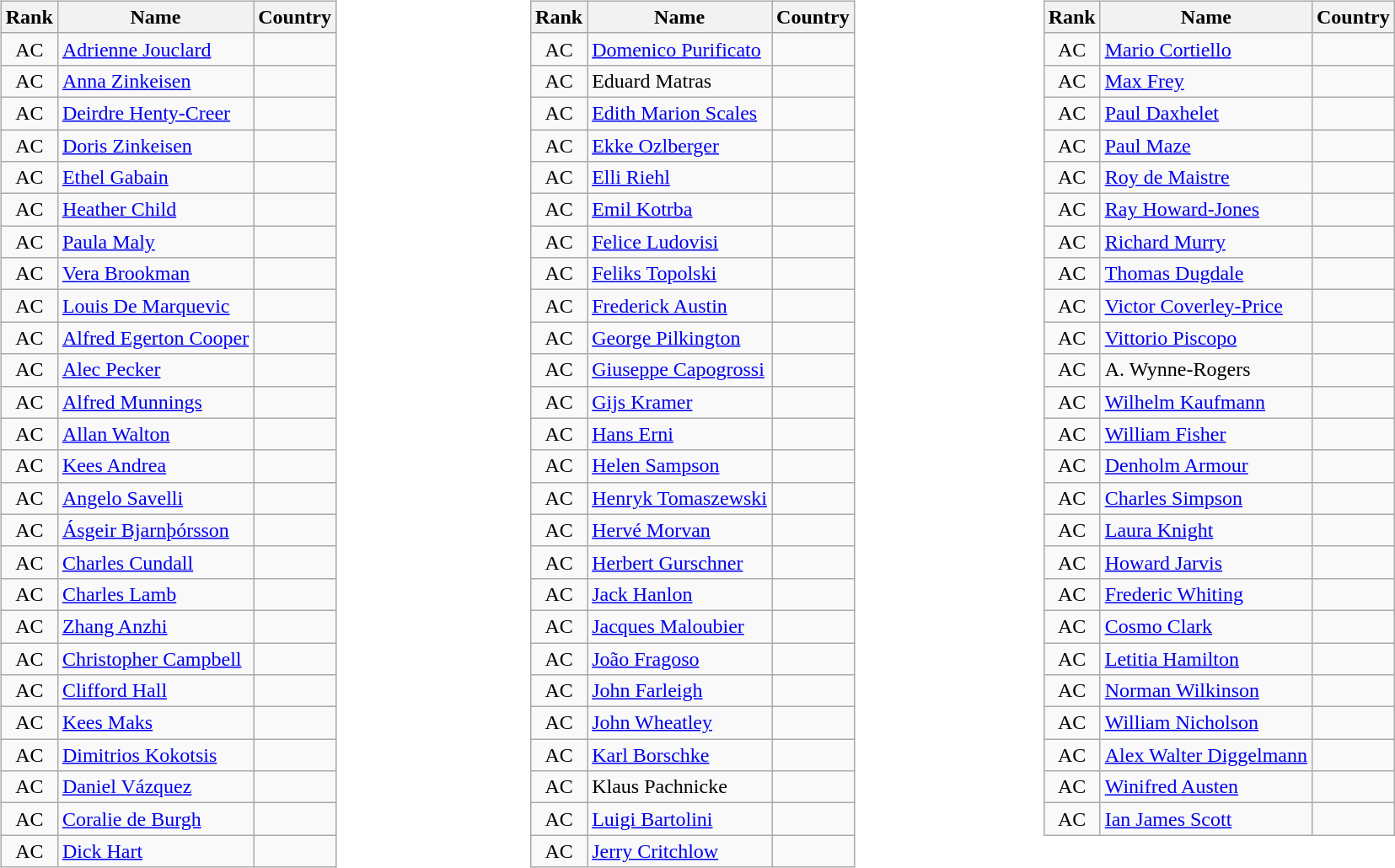<table width="100%">
<tr valign="top">
<td><br><table class="wikitable sortable" style="text-align:center">
<tr>
<th>Rank</th>
<th>Name</th>
<th>Country</th>
</tr>
<tr>
<td>AC</td>
<td align="left"><a href='#'>Adrienne Jouclard</a></td>
<td align="left"></td>
</tr>
<tr>
<td>AC</td>
<td align="left"><a href='#'>Anna Zinkeisen</a></td>
<td align="left"></td>
</tr>
<tr>
<td>AC</td>
<td align="left"><a href='#'>Deirdre Henty-Creer</a></td>
<td align="left"></td>
</tr>
<tr>
<td>AC</td>
<td align="left"><a href='#'>Doris Zinkeisen</a></td>
<td align="left"></td>
</tr>
<tr>
<td>AC</td>
<td align="left"><a href='#'>Ethel Gabain</a></td>
<td align="left"></td>
</tr>
<tr>
<td>AC</td>
<td align="left"><a href='#'>Heather Child</a></td>
<td align="left"></td>
</tr>
<tr>
<td>AC</td>
<td align="left"><a href='#'>Paula Maly</a></td>
<td align="left"></td>
</tr>
<tr>
<td>AC</td>
<td align="left"><a href='#'>Vera Brookman</a></td>
<td align="left"></td>
</tr>
<tr>
<td>AC</td>
<td align="left"><a href='#'>Louis De Marquevic</a></td>
<td align="left"></td>
</tr>
<tr>
<td>AC</td>
<td align="left"><a href='#'>Alfred Egerton Cooper</a></td>
<td align="left"></td>
</tr>
<tr>
<td>AC</td>
<td align="left"><a href='#'>Alec Pecker</a></td>
<td align="left"></td>
</tr>
<tr>
<td>AC</td>
<td align="left"><a href='#'>Alfred Munnings</a></td>
<td align="left"></td>
</tr>
<tr>
<td>AC</td>
<td align="left"><a href='#'>Allan Walton</a></td>
<td align="left"></td>
</tr>
<tr>
<td>AC</td>
<td align="left"><a href='#'>Kees Andrea</a></td>
<td align="left"></td>
</tr>
<tr>
<td>AC</td>
<td align="left"><a href='#'>Angelo Savelli</a></td>
<td align="left"></td>
</tr>
<tr>
<td>AC</td>
<td align="left"><a href='#'>Ásgeir Bjarnþórsson</a></td>
<td align="left"></td>
</tr>
<tr>
<td>AC</td>
<td align="left"><a href='#'>Charles Cundall</a></td>
<td align="left"></td>
</tr>
<tr>
<td>AC</td>
<td align="left"><a href='#'>Charles Lamb</a></td>
<td align="left"></td>
</tr>
<tr>
<td>AC</td>
<td align="left"><a href='#'>Zhang Anzhi</a></td>
<td align="left"></td>
</tr>
<tr>
<td>AC</td>
<td align="left"><a href='#'>Christopher Campbell</a></td>
<td align="left"></td>
</tr>
<tr>
<td>AC</td>
<td align="left"><a href='#'>Clifford Hall</a></td>
<td align="left"></td>
</tr>
<tr>
<td>AC</td>
<td align="left"><a href='#'>Kees Maks</a></td>
<td align="left"></td>
</tr>
<tr>
<td>AC</td>
<td align="left"><a href='#'>Dimitrios Kokotsis</a></td>
<td align="left"></td>
</tr>
<tr>
<td>AC</td>
<td align="left"><a href='#'>Daniel Vázquez</a></td>
<td align="left"></td>
</tr>
<tr>
<td>AC</td>
<td align="left"><a href='#'>Coralie de Burgh</a></td>
<td align="left"></td>
</tr>
<tr>
<td>AC</td>
<td align="left"><a href='#'>Dick Hart</a></td>
<td align="left"></td>
</tr>
</table>
</td>
<td><br><table class="wikitable sortable" style="text-align:center">
<tr>
<th>Rank</th>
<th>Name</th>
<th>Country</th>
</tr>
<tr>
<td>AC</td>
<td align="left"><a href='#'>Domenico Purificato</a></td>
<td align="left"></td>
</tr>
<tr>
<td>AC</td>
<td align="left">Eduard Matras</td>
<td align="left"></td>
</tr>
<tr>
<td>AC</td>
<td align="left"><a href='#'>Edith Marion Scales</a></td>
<td align="left"></td>
</tr>
<tr>
<td>AC</td>
<td align="left"><a href='#'>Ekke Ozlberger</a></td>
<td align="left"></td>
</tr>
<tr>
<td>AC</td>
<td align="left"><a href='#'>Elli Riehl</a></td>
<td align="left"></td>
</tr>
<tr>
<td>AC</td>
<td align="left"><a href='#'>Emil Kotrba</a></td>
<td align="left"></td>
</tr>
<tr>
<td>AC</td>
<td align="left"><a href='#'>Felice Ludovisi</a></td>
<td align="left"></td>
</tr>
<tr>
<td>AC</td>
<td align="left"><a href='#'>Feliks Topolski</a></td>
<td align="left"></td>
</tr>
<tr>
<td>AC</td>
<td align="left"><a href='#'>Frederick Austin</a></td>
<td align="left"></td>
</tr>
<tr>
<td>AC</td>
<td align="left"><a href='#'>George Pilkington</a></td>
<td align="left"></td>
</tr>
<tr>
<td>AC</td>
<td align="left"><a href='#'>Giuseppe Capogrossi</a></td>
<td align="left"></td>
</tr>
<tr>
<td>AC</td>
<td align="left"><a href='#'>Gijs Kramer</a></td>
<td align="left"></td>
</tr>
<tr>
<td>AC</td>
<td align="left"><a href='#'>Hans Erni</a></td>
<td align="left"></td>
</tr>
<tr>
<td>AC</td>
<td align="left"><a href='#'>Helen Sampson</a></td>
<td align="left"></td>
</tr>
<tr>
<td>AC</td>
<td align="left"><a href='#'>Henryk Tomaszewski</a></td>
<td align="left"></td>
</tr>
<tr>
<td>AC</td>
<td align="left"><a href='#'>Hervé Morvan</a></td>
<td align="left"></td>
</tr>
<tr>
<td>AC</td>
<td align="left"><a href='#'>Herbert Gurschner</a></td>
<td align="left"></td>
</tr>
<tr>
<td>AC</td>
<td align="left"><a href='#'>Jack Hanlon</a></td>
<td align="left"></td>
</tr>
<tr>
<td>AC</td>
<td align="left"><a href='#'>Jacques Maloubier</a></td>
<td align="left"></td>
</tr>
<tr>
<td>AC</td>
<td align="left"><a href='#'>João Fragoso</a></td>
<td align="left"></td>
</tr>
<tr>
<td>AC</td>
<td align="left"><a href='#'>John Farleigh</a></td>
<td align="left"></td>
</tr>
<tr>
<td>AC</td>
<td align="left"><a href='#'>John Wheatley</a></td>
<td align="left"></td>
</tr>
<tr>
<td>AC</td>
<td align="left"><a href='#'>Karl Borschke</a></td>
<td align="left"></td>
</tr>
<tr>
<td>AC</td>
<td align="left">Klaus Pachnicke</td>
<td align="left"></td>
</tr>
<tr>
<td>AC</td>
<td align="left"><a href='#'>Luigi Bartolini</a></td>
<td align="left"></td>
</tr>
<tr>
<td>AC</td>
<td align="left"><a href='#'>Jerry Critchlow</a></td>
<td align="left"></td>
</tr>
</table>
</td>
<td><br><table class="wikitable sortable" style="text-align:center">
<tr>
<th>Rank</th>
<th>Name</th>
<th>Country</th>
</tr>
<tr>
<td>AC</td>
<td align="left"><a href='#'>Mario Cortiello</a></td>
<td align="left"></td>
</tr>
<tr>
<td>AC</td>
<td align="left"><a href='#'>Max Frey</a></td>
<td align="left"></td>
</tr>
<tr>
<td>AC</td>
<td align="left"><a href='#'>Paul Daxhelet</a></td>
<td align="left"></td>
</tr>
<tr>
<td>AC</td>
<td align="left"><a href='#'>Paul Maze</a></td>
<td align="left"></td>
</tr>
<tr>
<td>AC</td>
<td align="left"><a href='#'>Roy de Maistre</a></td>
<td align="left"></td>
</tr>
<tr>
<td>AC</td>
<td align="left"><a href='#'>Ray Howard-Jones</a></td>
<td align="left"></td>
</tr>
<tr>
<td>AC</td>
<td align="left"><a href='#'>Richard Murry</a></td>
<td align="left"></td>
</tr>
<tr>
<td>AC</td>
<td align="left"><a href='#'>Thomas Dugdale</a></td>
<td align="left"></td>
</tr>
<tr>
<td>AC</td>
<td align="left"><a href='#'>Victor Coverley-Price</a></td>
<td align="left"></td>
</tr>
<tr>
<td>AC</td>
<td align="left"><a href='#'>Vittorio Piscopo</a></td>
<td align="left"></td>
</tr>
<tr>
<td>AC</td>
<td align="left">A. Wynne-Rogers</td>
<td align="left"></td>
</tr>
<tr>
<td>AC</td>
<td align="left"><a href='#'>Wilhelm Kaufmann</a></td>
<td align="left"></td>
</tr>
<tr>
<td>AC</td>
<td align="left"><a href='#'>William Fisher</a></td>
<td align="left"></td>
</tr>
<tr>
<td>AC</td>
<td align="left"><a href='#'>Denholm Armour</a></td>
<td align="left"></td>
</tr>
<tr>
<td>AC</td>
<td align="left"><a href='#'>Charles Simpson</a></td>
<td align="left"></td>
</tr>
<tr>
<td>AC</td>
<td align="left"><a href='#'>Laura Knight</a></td>
<td align="left"></td>
</tr>
<tr>
<td>AC</td>
<td align="left"><a href='#'>Howard Jarvis</a></td>
<td align="left"></td>
</tr>
<tr>
<td>AC</td>
<td align="left"><a href='#'>Frederic Whiting</a></td>
<td align="left"></td>
</tr>
<tr>
<td>AC</td>
<td align="left"><a href='#'>Cosmo Clark</a></td>
<td align="left"></td>
</tr>
<tr>
<td>AC</td>
<td align="left"><a href='#'>Letitia Hamilton</a></td>
<td align="left"></td>
</tr>
<tr>
<td>AC</td>
<td align="left"><a href='#'>Norman Wilkinson</a></td>
<td align="left"></td>
</tr>
<tr>
<td>AC</td>
<td align="left"><a href='#'>William Nicholson</a></td>
<td align="left"></td>
</tr>
<tr>
<td>AC</td>
<td align="left"><a href='#'>Alex Walter Diggelmann</a></td>
<td align="left"></td>
</tr>
<tr>
<td>AC</td>
<td align="left"><a href='#'>Winifred Austen</a></td>
<td align="left"></td>
</tr>
<tr>
<td>AC</td>
<td align="left"><a href='#'>Ian James Scott</a></td>
<td align="left"></td>
</tr>
</table>
</td>
</tr>
</table>
